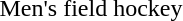<table>
<tr>
<td>Men's field hockey</td>
<td></td>
<td></td>
<td></td>
</tr>
</table>
